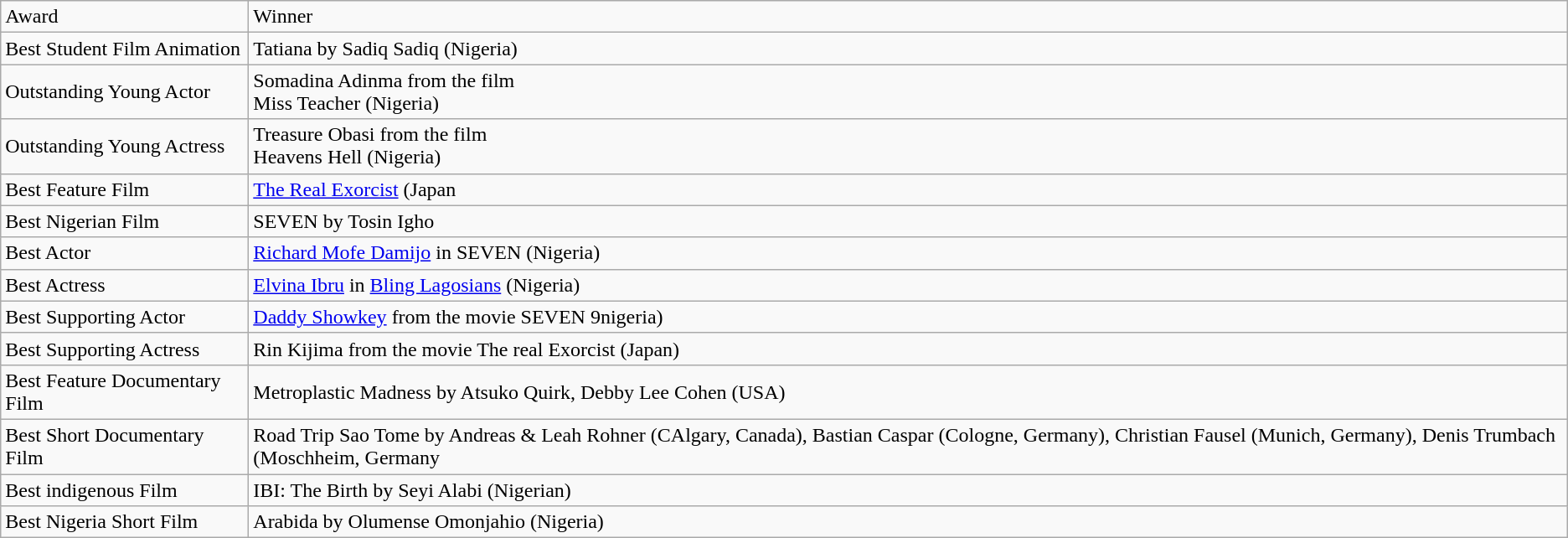<table class="wikitable">
<tr>
<td>Award</td>
<td>Winner</td>
</tr>
<tr>
<td>Best Student Film Animation</td>
<td>Tatiana by Sadiq Sadiq (Nigeria)</td>
</tr>
<tr>
<td>Outstanding Young Actor</td>
<td>Somadina Adinma from the film<br>Miss Teacher (Nigeria)</td>
</tr>
<tr>
<td>Outstanding Young Actress</td>
<td>Treasure Obasi from the film<br>Heavens Hell (Nigeria)</td>
</tr>
<tr>
<td>Best Feature Film</td>
<td><a href='#'>The Real Exorcist</a> (Japan</td>
</tr>
<tr>
<td>Best Nigerian Film</td>
<td>SEVEN by Tosin Igho</td>
</tr>
<tr>
<td>Best Actor</td>
<td><a href='#'>Richard Mofe Damijo</a> in SEVEN (Nigeria)</td>
</tr>
<tr>
<td>Best Actress</td>
<td><a href='#'>Elvina Ibru</a> in <a href='#'>Bling Lagosians</a> (Nigeria)</td>
</tr>
<tr>
<td>Best Supporting Actor</td>
<td><a href='#'>Daddy Showkey</a> from the movie SEVEN 9nigeria)</td>
</tr>
<tr>
<td>Best Supporting Actress</td>
<td>Rin Kijima from the movie The real Exorcist (Japan)</td>
</tr>
<tr>
<td>Best Feature Documentary Film</td>
<td>Metroplastic Madness by Atsuko Quirk, Debby Lee Cohen (USA)</td>
</tr>
<tr>
<td>Best Short Documentary Film</td>
<td>Road Trip Sao Tome by Andreas & Leah Rohner (CAlgary, Canada), Bastian Caspar (Cologne, Germany), Christian Fausel (Munich, Germany), Denis Trumbach (Moschheim, Germany</td>
</tr>
<tr>
<td>Best indigenous Film</td>
<td>IBI: The Birth by Seyi Alabi (Nigerian)</td>
</tr>
<tr>
<td>Best Nigeria Short Film</td>
<td>Arabida by Olumense Omonjahio (Nigeria)</td>
</tr>
</table>
